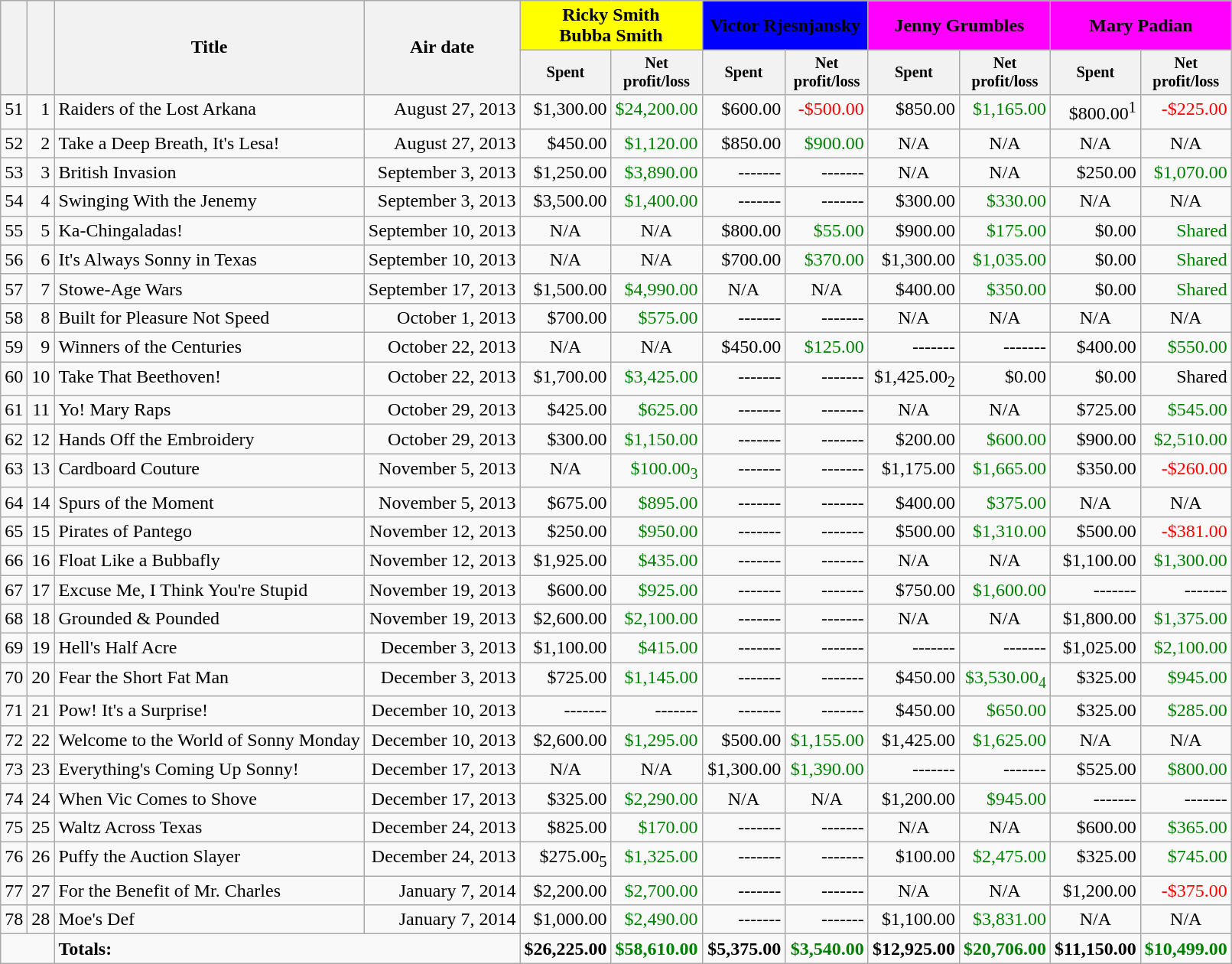<table class="wikitable" style="text-align: right;">
<tr>
<th rowspan="2"></th>
<th rowspan="2"></th>
<th rowspan="2">Title</th>
<th rowspan="2">Air date</th>
<th colspan="2" style="background:yellow;">Ricky Smith<br>Bubba Smith</th>
<th colspan="2" style="background:blue;">Victor Rjesnjansky</th>
<th colspan="2" style="background:fuchsia;">Jenny Grumbles</th>
<th colspan="2" style="background:fuchsia;">Mary Padian</th>
</tr>
<tr>
<th style="width:66px; font-size:85%;">Spent</th>
<th style="width:66px; font-size:85%;">Net profit/loss</th>
<th style="width:66px; font-size:85%;">Spent</th>
<th style="width:66px; font-size:85%;">Net profit/loss</th>
<th style="width:66px; font-size:85%;">Spent</th>
<th style="width:66px; font-size:85%;">Net profit/loss</th>
<th style="width:66px; font-size:85%;">Spent</th>
<th style="width:66px; font-size:85%;">Net profit/loss</th>
</tr>
<tr valign="top">
<td>51</td>
<td>1</td>
<td align="left">Raiders of the Lost Arkana</td>
<td>August 27, 2013</td>
<td>$1,300.00</td>
<td style="color:green;">$24,200.00</td>
<td>$600.00</td>
<td style="color:red;">-$500.00</td>
<td>$850.00</td>
<td style="color:green;">$1,165.00</td>
<td>$800.00<sup>1</sup></td>
<td style="color:red;">-$225.00</td>
</tr>
<tr valign="top">
<td>52</td>
<td>2</td>
<td align="left">Take a Deep Breath, It's Lesa!</td>
<td>August 27, 2013</td>
<td>$450.00</td>
<td style="color:green;">$1,120.00</td>
<td>$850.00</td>
<td style="color:green;">$900.00</td>
<td style="text-align:center;">N/A</td>
<td style="text-align:center;">N/A</td>
<td style="text-align:center;">N/A</td>
<td style="text-align:center;">N/A</td>
</tr>
<tr valign="top">
<td>53</td>
<td>3</td>
<td align="left">British Invasion</td>
<td>September 3, 2013</td>
<td>$1,250.00</td>
<td style="color:green;">$3,890.00</td>
<td>-------</td>
<td>-------</td>
<td style="text-align:center;">N/A</td>
<td style="text-align:center;">N/A</td>
<td>$250.00</td>
<td style="color:green;">$1,070.00</td>
</tr>
<tr valign="top">
<td>54</td>
<td>4</td>
<td align="left">Swinging With the Jenemy</td>
<td>September 3, 2013</td>
<td>$3,500.00</td>
<td style="color:green;">$1,400.00</td>
<td>-------</td>
<td>-------</td>
<td>$300.00</td>
<td style="color:green;">$330.00</td>
<td style="text-align:center;">N/A</td>
<td style="text-align:center;">N/A</td>
</tr>
<tr valign="top">
<td>55</td>
<td>5</td>
<td align="left">Ka-Chingaladas!</td>
<td>September 10, 2013</td>
<td style="text-align:center;">N/A</td>
<td style="text-align:center;">N/A</td>
<td>$800.00</td>
<td style="color:green;">$55.00</td>
<td>$900.00</td>
<td style="color:green;">$175.00</td>
<td>$0.00</td>
<td style="color:green;">Shared</td>
</tr>
<tr valign="top">
<td>56</td>
<td>6</td>
<td align="left">It's Always Sonny in Texas</td>
<td>September 10, 2013</td>
<td style="text-align:center;">N/A</td>
<td style="text-align:center;">N/A</td>
<td>$700.00</td>
<td style="color:green;">$370.00</td>
<td>$1,300.00</td>
<td style="color:green;">$1,035.00</td>
<td>$0.00</td>
<td style="color:green;">Shared</td>
</tr>
<tr valign="top">
<td>57</td>
<td>7</td>
<td align="left">Stowe-Age Wars</td>
<td>September 17, 2013</td>
<td>$1,500.00</td>
<td style="color:green;">$4,990.00</td>
<td style="text-align:center;">N/A</td>
<td style="text-align:center;">N/A</td>
<td>$400.00</td>
<td style="color:green;">$350.00</td>
<td>$0.00</td>
<td style="color:green;">Shared</td>
</tr>
<tr valign="top">
<td>58</td>
<td>8</td>
<td align="left">Built for Pleasure Not Speed</td>
<td>October 1, 2013</td>
<td>$700.00</td>
<td style="color:green;">$575.00</td>
<td>-------</td>
<td>-------</td>
<td style="text-align:center;">N/A</td>
<td style="text-align:center;">N/A</td>
<td style="text-align:center;">N/A</td>
<td style="text-align:center;">N/A</td>
</tr>
<tr valign="top">
<td>59</td>
<td>9</td>
<td align="left">Winners of the Centuries</td>
<td>October 22, 2013</td>
<td style="text-align:center;">N/A</td>
<td style="text-align:center;">N/A</td>
<td>$450.00</td>
<td style="color:green;">$125.00</td>
<td>-------</td>
<td>-------</td>
<td>$400.00</td>
<td style="color:green;">$550.00</td>
</tr>
<tr valign="top">
<td>60</td>
<td>10</td>
<td align="left">Take That Beethoven!</td>
<td>October 22, 2013</td>
<td>$1,700.00</td>
<td style="color:green;">$3,425.00</td>
<td>-------</td>
<td>-------</td>
<td>$1,425.00<sub>2</sub></td>
<td>$0.00</td>
<td>$0.00</td>
<td>Shared</td>
</tr>
<tr valign="top">
<td>61</td>
<td>11</td>
<td align="left">Yo! Mary Raps</td>
<td>October 29, 2013</td>
<td>$425.00</td>
<td style="color:green;">$625.00</td>
<td>-------</td>
<td>-------</td>
<td style="text-align:center;">N/A</td>
<td style="text-align:center;">N/A</td>
<td>$725.00</td>
<td style="color:green;">$545.00</td>
</tr>
<tr valign="top">
<td>62</td>
<td>12</td>
<td align="left">Hands Off the Embroidery</td>
<td>October 29, 2013</td>
<td>$300.00</td>
<td style="color:green;">$1,150.00</td>
<td>-------</td>
<td>-------</td>
<td>$200.00</td>
<td style="color:green;">$600.00</td>
<td>$900.00</td>
<td style="color:green;">$2,510.00</td>
</tr>
<tr valign="top">
<td>63</td>
<td>13</td>
<td align="left">Cardboard Couture</td>
<td>November 5, 2013</td>
<td style="text-align:center;">N/A</td>
<td style="color:green;">$100.00<sub>3</sub></td>
<td>-------</td>
<td>-------</td>
<td>$1,175.00</td>
<td style="color:green;">$1,665.00</td>
<td>$350.00</td>
<td style="color:red;">-$260.00</td>
</tr>
<tr valign="top">
<td>64</td>
<td>14</td>
<td align="left">Spurs of the Moment</td>
<td>November 5, 2013</td>
<td>$675.00</td>
<td style="color:green;">$895.00</td>
<td>-------</td>
<td>-------</td>
<td>$400.00</td>
<td style="color:green;">$375.00</td>
<td style="text-align:center;">N/A</td>
<td style="text-align:center;">N/A</td>
</tr>
<tr valign="top">
<td>65</td>
<td>15</td>
<td align="left">Pirates of Pantego</td>
<td>November 12, 2013</td>
<td>$250.00</td>
<td style="color:green;">$950.00</td>
<td>-------</td>
<td>-------</td>
<td>$500.00</td>
<td style="color:green;">$1,310.00</td>
<td>$500.00</td>
<td style="color:red;">-$381.00</td>
</tr>
<tr valign="top">
<td>66</td>
<td>16</td>
<td align="left">Float Like a Bubbafly</td>
<td>November 12, 2013</td>
<td>$1,925.00</td>
<td style="color:green;">$435.00</td>
<td>-------</td>
<td>-------</td>
<td style="text-align:center;">N/A</td>
<td style="text-align:center;">N/A</td>
<td>$1,100.00</td>
<td style="color:green;">$1,300.00</td>
</tr>
<tr valign="top">
<td>67</td>
<td>17</td>
<td align="left">Excuse Me, I Think You're Stupid</td>
<td>November 19, 2013</td>
<td>$600.00</td>
<td style="color:green;">$925.00</td>
<td>-------</td>
<td>-------</td>
<td>$750.00</td>
<td style="color:green;">$1,600.00</td>
<td>-------</td>
<td>-------</td>
</tr>
<tr valign="top">
<td>68</td>
<td>18</td>
<td align="left">Grounded & Pounded</td>
<td>November 19, 2013</td>
<td>$2,600.00</td>
<td style="color:green;">$2,100.00</td>
<td>-------</td>
<td>-------</td>
<td style="text-align:center;">N/A</td>
<td style="text-align:center;">N/A</td>
<td>$1,800.00</td>
<td style="color:green;">$1,375.00</td>
</tr>
<tr valign="top">
<td>69</td>
<td>19</td>
<td align="left">Hell's Half Acre</td>
<td>December 3, 2013</td>
<td>$1,100.00</td>
<td style="color:green;">$415.00</td>
<td>-------</td>
<td>-------</td>
<td>-------</td>
<td>-------</td>
<td>$1,025.00</td>
<td style="color:green;">$2,100.00</td>
</tr>
<tr valign="top">
<td>70</td>
<td>20</td>
<td align="left">Fear the Short Fat Man</td>
<td>December 3, 2013</td>
<td>$725.00</td>
<td style="color:green;">$1,145.00</td>
<td>-------</td>
<td>-------</td>
<td>$450.00</td>
<td style="color:green;">$3,530.00<sub>4</sub></td>
<td>$325.00</td>
<td style="color:green;">$945.00</td>
</tr>
<tr valign="top">
<td>71</td>
<td>21</td>
<td align="left">Pow! It's a Surprise!</td>
<td>December 10, 2013</td>
<td>-------</td>
<td>-------</td>
<td>-------</td>
<td>-------</td>
<td>$450.00</td>
<td style="color:green;">$650.00</td>
<td>$325.00</td>
<td style="color:green;">$285.00</td>
</tr>
<tr valign="top">
<td>72</td>
<td>22</td>
<td align="left">Welcome to the World of Sonny Monday</td>
<td>December 10, 2013</td>
<td>$2,600.00</td>
<td style="color:green;">$1,295.00</td>
<td>$500.00</td>
<td style="color:green;">$1,155.00</td>
<td>$1,425.00</td>
<td style="color:green;">$1,625.00</td>
<td style="text-align:center;">N/A</td>
<td style="text-align:center;">N/A</td>
</tr>
<tr valign="top">
<td>73</td>
<td>23</td>
<td align="left">Everything's Coming Up Sonny!</td>
<td>December 17, 2013</td>
<td style="text-align:center;">N/A</td>
<td style="text-align:center;">N/A</td>
<td>$1,300.00</td>
<td style="color:green;">$1,390.00</td>
<td>-------</td>
<td>-------</td>
<td>$525.00</td>
<td style="color:green;">$800.00</td>
</tr>
<tr valign="top">
<td>74</td>
<td>24</td>
<td align="left">When Vic Comes to Shove</td>
<td>December 17, 2013</td>
<td>$325.00</td>
<td style="color:green;">$2,290.00</td>
<td style="text-align:center;">N/A</td>
<td style="text-align:center;">N/A</td>
<td>$1,200.00</td>
<td style="color:green;">$945.00</td>
<td>-------</td>
<td>-------</td>
</tr>
<tr valign="top">
<td>75</td>
<td>25</td>
<td align="left">Waltz Across Texas</td>
<td>December 24, 2013</td>
<td>$825.00</td>
<td style="color:green;">$170.00</td>
<td>-------</td>
<td>-------</td>
<td style="text-align:center;">N/A</td>
<td style="text-align:center;">N/A</td>
<td>$600.00</td>
<td style="color:green;">$365.00</td>
</tr>
<tr valign="top">
<td>76</td>
<td>26</td>
<td align="left">Puffy the Auction Slayer</td>
<td>December 24, 2013</td>
<td>$275.00<sub>5</sub></td>
<td style="color:green;">$1,325.00</td>
<td>-------</td>
<td>-------</td>
<td>$100.00</td>
<td style="color:green;">$2,475.00</td>
<td>$325.00</td>
<td style="color:green;">$745.00</td>
</tr>
<tr valign="top">
<td>77</td>
<td>27</td>
<td align="left">For the Benefit of Mr. Charles</td>
<td>January 7, 2014</td>
<td>$2,200.00</td>
<td style="color:green;">$2,700.00</td>
<td>-------</td>
<td>-------</td>
<td style="text-align:center;">N/A</td>
<td style="text-align:center;">N/A</td>
<td>$1,200.00</td>
<td style="color:red;">-$375.00</td>
</tr>
<tr valign="top">
<td>78</td>
<td>28</td>
<td align="left">Moe's Def</td>
<td>January 7, 2014</td>
<td>$1,000.00</td>
<td style="color:green;">$2,490.00</td>
<td>-------</td>
<td>-------</td>
<td>$1,100.00</td>
<td style="color:green;">$3,831.00</td>
<td style="text-align:center;">N/A</td>
<td style="text-align:center;">N/A</td>
</tr>
<tr valign="top">
<td colspan="2"> </td>
<td style="text-align:left;" colspan="2"><strong>Totals:</strong></td>
<td><strong>$26,225.00</strong></td>
<td style="color:green;"><strong>$58,610.00</strong></td>
<td><strong>$5,375.00</strong></td>
<td style="color:green;"><strong>$3,540.00</strong></td>
<td><strong>$12,925.00</strong></td>
<td style="color:green;"><strong>$20,706.00</strong></td>
<td><strong>$11,150.00</strong></td>
<td style="color:green;"><strong>$10,499.00</strong></td>
</tr>
</table>
